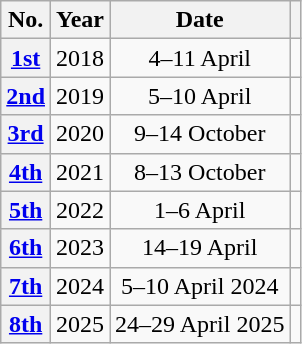<table class="sortable wikitable plainrowheaders" style="text-align:center;">
<tr>
<th>No.</th>
<th>Year</th>
<th>Date</th>
<th></th>
</tr>
<tr>
<th scope="row"><a href='#'>1st</a></th>
<td>2018</td>
<td>4–11 April</td>
<td></td>
</tr>
<tr>
<th scope="row"><a href='#'>2nd</a></th>
<td>2019</td>
<td>5–10 April</td>
<td></td>
</tr>
<tr>
<th scope="row"><a href='#'>3rd</a></th>
<td>2020</td>
<td>9–14 October</td>
<td></td>
</tr>
<tr>
<th scope="row"><a href='#'>4th</a></th>
<td>2021</td>
<td>8–13 October</td>
<td></td>
</tr>
<tr>
<th scope="row"><a href='#'>5th</a></th>
<td>2022</td>
<td>1–6 April</td>
<td></td>
</tr>
<tr>
<th scope="row"><a href='#'>6th</a></th>
<td>2023</td>
<td>14–19 April</td>
<td></td>
</tr>
<tr>
<th scope="row"><a href='#'>7th</a></th>
<td>2024</td>
<td>5–10 April 2024</td>
<td></td>
</tr>
<tr>
<th scope="row"><a href='#'>8th</a></th>
<td>2025</td>
<td>24–29 April 2025</td>
<td></td>
</tr>
</table>
